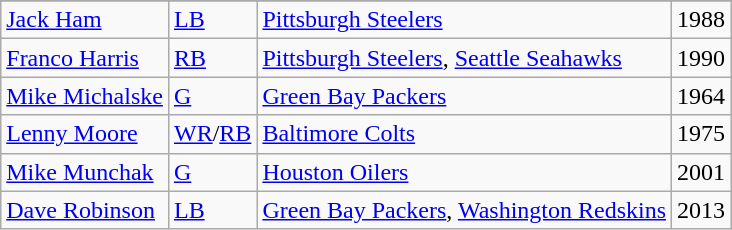<table class="wikitable">
<tr>
</tr>
<tr>
<td><a href='#'>Jack Ham</a></td>
<td><a href='#'>LB</a></td>
<td><a href='#'>Pittsburgh Steelers</a></td>
<td>1988</td>
</tr>
<tr>
<td><a href='#'>Franco Harris</a></td>
<td><a href='#'>RB</a></td>
<td><a href='#'>Pittsburgh Steelers</a>, <a href='#'>Seattle Seahawks</a></td>
<td>1990</td>
</tr>
<tr>
<td><a href='#'>Mike Michalske</a></td>
<td><a href='#'>G</a></td>
<td><a href='#'>Green Bay Packers</a></td>
<td>1964</td>
</tr>
<tr>
<td><a href='#'>Lenny Moore</a></td>
<td><a href='#'>WR</a>/<a href='#'>RB</a></td>
<td><a href='#'>Baltimore Colts</a></td>
<td>1975</td>
</tr>
<tr>
<td><a href='#'>Mike Munchak</a></td>
<td><a href='#'>G</a></td>
<td><a href='#'>Houston Oilers</a></td>
<td>2001</td>
</tr>
<tr>
<td><a href='#'>Dave Robinson</a></td>
<td><a href='#'>LB</a></td>
<td><a href='#'>Green Bay Packers</a>, <a href='#'>Washington Redskins</a></td>
<td>2013</td>
</tr>
</table>
